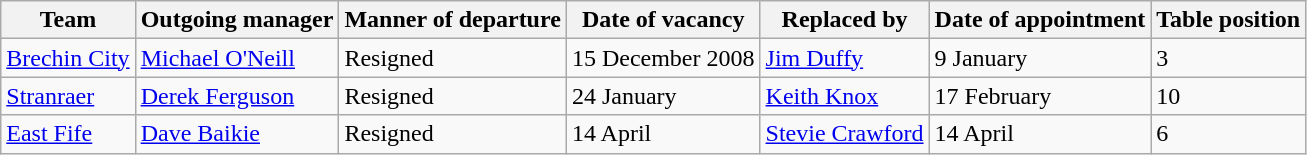<table class="wikitable">
<tr>
<th>Team</th>
<th>Outgoing manager</th>
<th>Manner of departure</th>
<th>Date of vacancy</th>
<th>Replaced by</th>
<th>Date of appointment</th>
<th>Table position</th>
</tr>
<tr>
<td><a href='#'>Brechin City</a></td>
<td> <a href='#'>Michael O'Neill</a></td>
<td>Resigned</td>
<td>15 December 2008</td>
<td> <a href='#'>Jim Duffy</a></td>
<td>9 January</td>
<td>3</td>
</tr>
<tr>
<td><a href='#'>Stranraer</a></td>
<td> <a href='#'>Derek Ferguson</a></td>
<td>Resigned</td>
<td>24 January</td>
<td> <a href='#'>Keith Knox</a></td>
<td>17 February</td>
<td>10</td>
</tr>
<tr>
<td><a href='#'>East Fife</a></td>
<td> <a href='#'>Dave Baikie</a></td>
<td>Resigned</td>
<td>14 April</td>
<td> <a href='#'>Stevie Crawford</a></td>
<td>14 April</td>
<td>6</td>
</tr>
</table>
